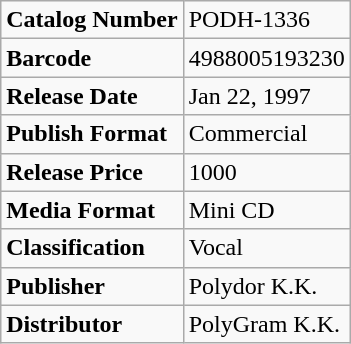<table class="wikitable">
<tr>
<td><strong>Catalog Number</strong></td>
<td>PODH-1336</td>
</tr>
<tr>
<td><strong>Barcode</strong></td>
<td>4988005193230</td>
</tr>
<tr>
<td><strong>Release Date</strong></td>
<td>Jan 22, 1997</td>
</tr>
<tr>
<td><strong>Publish Format</strong></td>
<td>Commercial</td>
</tr>
<tr>
<td><strong>Release Price</strong></td>
<td>1000</td>
</tr>
<tr>
<td><strong>Media Format</strong></td>
<td>Mini CD</td>
</tr>
<tr>
<td><strong>Classification</strong></td>
<td>Vocal</td>
</tr>
<tr>
<td><strong>Publisher</strong></td>
<td>Polydor K.K.</td>
</tr>
<tr>
<td><strong>Distributor</strong></td>
<td>PolyGram K.K.</td>
</tr>
</table>
